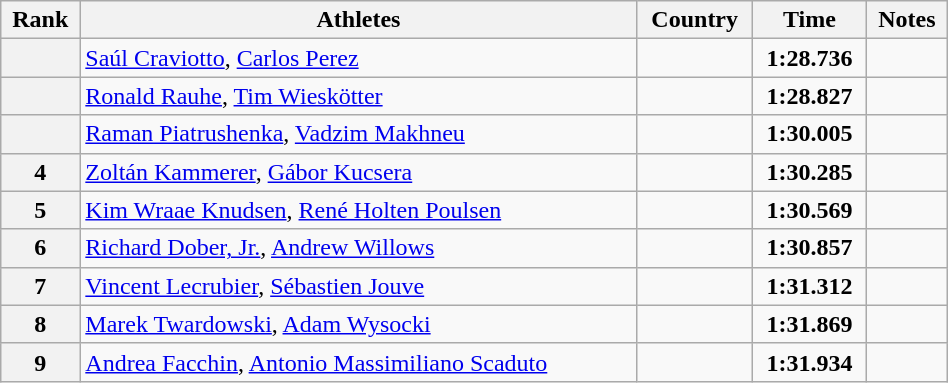<table class="wikitable sortable" width=50% style="text-align:center">
<tr>
<th>Rank</th>
<th>Athletes</th>
<th>Country</th>
<th>Time</th>
<th>Notes</th>
</tr>
<tr>
<th></th>
<td align=left><a href='#'>Saúl Craviotto</a>, <a href='#'>Carlos Perez</a></td>
<td align=left></td>
<td><strong>1:28.736</strong></td>
<td></td>
</tr>
<tr>
<th></th>
<td align=left><a href='#'>Ronald Rauhe</a>, <a href='#'>Tim Wieskötter</a></td>
<td align=left></td>
<td><strong>1:28.827</strong></td>
<td></td>
</tr>
<tr>
<th></th>
<td align=left><a href='#'>Raman Piatrushenka</a>, <a href='#'>Vadzim Makhneu</a></td>
<td align=left></td>
<td><strong>1:30.005</strong></td>
<td></td>
</tr>
<tr>
<th>4</th>
<td align=left><a href='#'>Zoltán Kammerer</a>, <a href='#'>Gábor Kucsera</a></td>
<td align=left></td>
<td><strong>1:30.285</strong></td>
<td></td>
</tr>
<tr>
<th>5</th>
<td align=left><a href='#'>Kim Wraae Knudsen</a>, <a href='#'>René Holten Poulsen</a></td>
<td align=left></td>
<td><strong>1:30.569</strong></td>
<td></td>
</tr>
<tr>
<th>6</th>
<td align=left><a href='#'>Richard Dober, Jr.</a>, <a href='#'>Andrew Willows</a></td>
<td align=left></td>
<td><strong>1:30.857</strong></td>
<td></td>
</tr>
<tr>
<th>7</th>
<td align=left><a href='#'>Vincent Lecrubier</a>, <a href='#'>Sébastien Jouve</a></td>
<td align=left></td>
<td><strong>1:31.312</strong></td>
<td></td>
</tr>
<tr>
<th>8</th>
<td align=left><a href='#'>Marek Twardowski</a>, <a href='#'>Adam Wysocki</a></td>
<td align=left></td>
<td><strong>1:31.869</strong></td>
<td></td>
</tr>
<tr>
<th>9</th>
<td align=left><a href='#'>Andrea Facchin</a>, <a href='#'>Antonio Massimiliano Scaduto</a></td>
<td align=left></td>
<td><strong>1:31.934</strong></td>
<td></td>
</tr>
</table>
